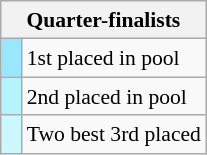<table class="wikitable" style="font-size:90%; line-height:1.3;">
<tr>
<th colspan=2>Quarter-finalists</th>
</tr>
<tr>
<td style="width:0.5em;background:#99e7ff;"> </td>
<td>1st placed in pool</td>
</tr>
<tr>
<td style="width:0.5em;background:#b4f4ff;"> </td>
<td>2nd placed in pool</td>
</tr>
<tr>
<td style="width:0.5em;background:#ccf9ff;"> </td>
<td>Two best 3rd placed</td>
</tr>
</table>
